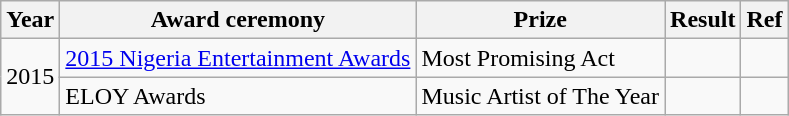<table class ="wikitable">
<tr>
<th>Year</th>
<th>Award ceremony</th>
<th>Prize</th>
<th>Result</th>
<th>Ref</th>
</tr>
<tr>
<td rowspan="2">2015</td>
<td><a href='#'>2015 Nigeria Entertainment Awards</a></td>
<td>Most Promising Act</td>
<td></td>
<td></td>
</tr>
<tr>
<td>ELOY Awards</td>
<td>Music Artist of The Year</td>
<td></td>
<td></td>
</tr>
</table>
